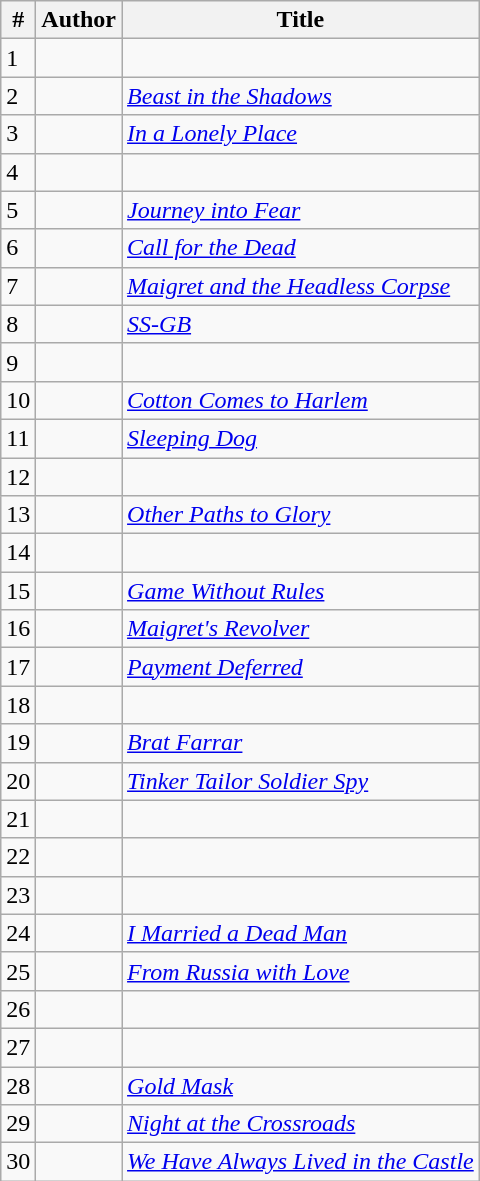<table class="wikitable sortable">
<tr>
<th scope="col">#</th>
<th scope="col">Author</th>
<th scope="col">Title</th>
</tr>
<tr>
<td>1</td>
<td></td>
<td><em></em></td>
</tr>
<tr>
<td>2</td>
<td></td>
<td><em><a href='#'>Beast in the Shadows</a></em></td>
</tr>
<tr>
<td>3</td>
<td></td>
<td><em><a href='#'>In a Lonely Place</a></em></td>
</tr>
<tr>
<td>4</td>
<td></td>
<td><em></em></td>
</tr>
<tr>
<td>5</td>
<td></td>
<td><em><a href='#'>Journey into Fear</a></em></td>
</tr>
<tr>
<td>6</td>
<td></td>
<td><em><a href='#'>Call for the Dead</a></em></td>
</tr>
<tr>
<td>7</td>
<td></td>
<td><em><a href='#'>Maigret and the Headless Corpse</a></em></td>
</tr>
<tr>
<td>8</td>
<td></td>
<td><em><a href='#'>SS-GB</a></em></td>
</tr>
<tr>
<td>9</td>
<td></td>
<td><em></em></td>
</tr>
<tr>
<td>10</td>
<td></td>
<td><em><a href='#'>Cotton Comes to Harlem</a></em></td>
</tr>
<tr>
<td>11</td>
<td></td>
<td><em><a href='#'>Sleeping Dog</a></em></td>
</tr>
<tr>
<td>12</td>
<td></td>
<td><em></em></td>
</tr>
<tr>
<td>13</td>
<td></td>
<td><em><a href='#'>Other Paths to Glory</a></em></td>
</tr>
<tr>
<td>14</td>
<td></td>
<td><em></em></td>
</tr>
<tr>
<td>15</td>
<td></td>
<td><em><a href='#'>Game Without Rules</a></em></td>
</tr>
<tr>
<td>16</td>
<td></td>
<td><em><a href='#'>Maigret's Revolver</a></em></td>
</tr>
<tr>
<td>17</td>
<td></td>
<td><em><a href='#'>Payment Deferred</a></em></td>
</tr>
<tr>
<td>18</td>
<td></td>
<td><em></em></td>
</tr>
<tr>
<td>19</td>
<td></td>
<td><em><a href='#'>Brat Farrar</a></em></td>
</tr>
<tr>
<td>20</td>
<td></td>
<td><em><a href='#'>Tinker Tailor Soldier Spy</a></em></td>
</tr>
<tr>
<td>21</td>
<td></td>
<td><em></em></td>
</tr>
<tr>
<td>22</td>
<td></td>
<td><em></em></td>
</tr>
<tr>
<td>23</td>
<td></td>
<td><em></em></td>
</tr>
<tr>
<td>24</td>
<td></td>
<td><em><a href='#'>I Married a Dead Man</a></em></td>
</tr>
<tr>
<td>25</td>
<td></td>
<td><em><a href='#'>From Russia with Love</a></em></td>
</tr>
<tr>
<td>26</td>
<td></td>
<td><em></em></td>
</tr>
<tr>
<td>27</td>
<td></td>
<td><em></em></td>
</tr>
<tr>
<td>28</td>
<td></td>
<td><em><a href='#'>Gold Mask</a></em></td>
</tr>
<tr>
<td>29</td>
<td></td>
<td><em><a href='#'>Night at the Crossroads</a></em></td>
</tr>
<tr>
<td>30</td>
<td></td>
<td><em><a href='#'>We Have Always Lived in the Castle</a></em> </td>
</tr>
</table>
